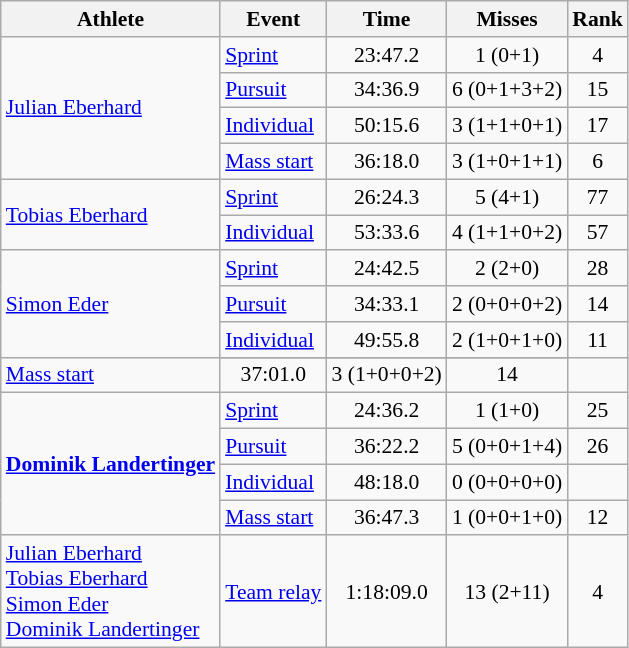<table class="wikitable" style="font-size:90%">
<tr>
<th>Athlete</th>
<th>Event</th>
<th>Time</th>
<th>Misses</th>
<th>Rank</th>
</tr>
<tr align=center>
<td align=left rowspan=4><a href='#'>Julian Eberhard</a></td>
<td align=left><a href='#'>Sprint</a></td>
<td>23:47.2</td>
<td>1 (0+1)</td>
<td>4</td>
</tr>
<tr align=center>
<td align=left><a href='#'>Pursuit</a></td>
<td>34:36.9</td>
<td>6 (0+1+3+2)</td>
<td>15</td>
</tr>
<tr align=center>
<td align=left><a href='#'>Individual</a></td>
<td>50:15.6</td>
<td>3 (1+1+0+1)</td>
<td>17</td>
</tr>
<tr align=center>
<td align=left><a href='#'>Mass start</a></td>
<td>36:18.0</td>
<td>3 (1+0+1+1)</td>
<td>6</td>
</tr>
<tr align=center>
<td align=left rowspan=2><a href='#'>Tobias Eberhard</a></td>
<td align=left><a href='#'>Sprint</a></td>
<td>26:24.3</td>
<td>5 (4+1)</td>
<td>77</td>
</tr>
<tr align=center>
<td align=left><a href='#'>Individual</a></td>
<td>53:33.6</td>
<td>4 (1+1+0+2)</td>
<td>57</td>
</tr>
<tr align=center>
<td align=left rowspan=4><a href='#'>Simon Eder</a></td>
<td align=left><a href='#'>Sprint</a></td>
<td>24:42.5</td>
<td>2 (2+0)</td>
<td>28</td>
</tr>
<tr align=center>
<td align=left><a href='#'>Pursuit</a></td>
<td>34:33.1</td>
<td>2 (0+0+0+2)</td>
<td>14</td>
</tr>
<tr align=center>
<td align=left><a href='#'>Individual</a></td>
<td>49:55.8</td>
<td>2 (1+0+1+0)</td>
<td>11</td>
</tr>
<tr align=center>
</tr>
<tr align=center>
<td align=left><a href='#'>Mass start</a></td>
<td>37:01.0</td>
<td>3 (1+0+0+2)</td>
<td>14</td>
</tr>
<tr align=center>
<td align=left rowspan=4><strong><a href='#'>Dominik Landertinger</a></strong></td>
<td align=left><a href='#'>Sprint</a></td>
<td>24:36.2</td>
<td>1 (1+0)</td>
<td>25</td>
</tr>
<tr align=center>
<td align=left><a href='#'>Pursuit</a></td>
<td>36:22.2</td>
<td>5 (0+0+1+4)</td>
<td>26</td>
</tr>
<tr align=center>
<td align=left><a href='#'>Individual</a></td>
<td>48:18.0</td>
<td>0 (0+0+0+0)</td>
<td></td>
</tr>
<tr align=center>
<td align=left><a href='#'>Mass start</a></td>
<td>36:47.3</td>
<td>1 (0+0+1+0)</td>
<td>12</td>
</tr>
<tr align=center>
<td align=left><a href='#'>Julian Eberhard</a><br><a href='#'>Tobias Eberhard</a><br><a href='#'>Simon Eder</a><br><a href='#'>Dominik Landertinger</a></td>
<td align=left><a href='#'>Team relay</a></td>
<td>1:18:09.0</td>
<td>13 (2+11)</td>
<td>4</td>
</tr>
</table>
